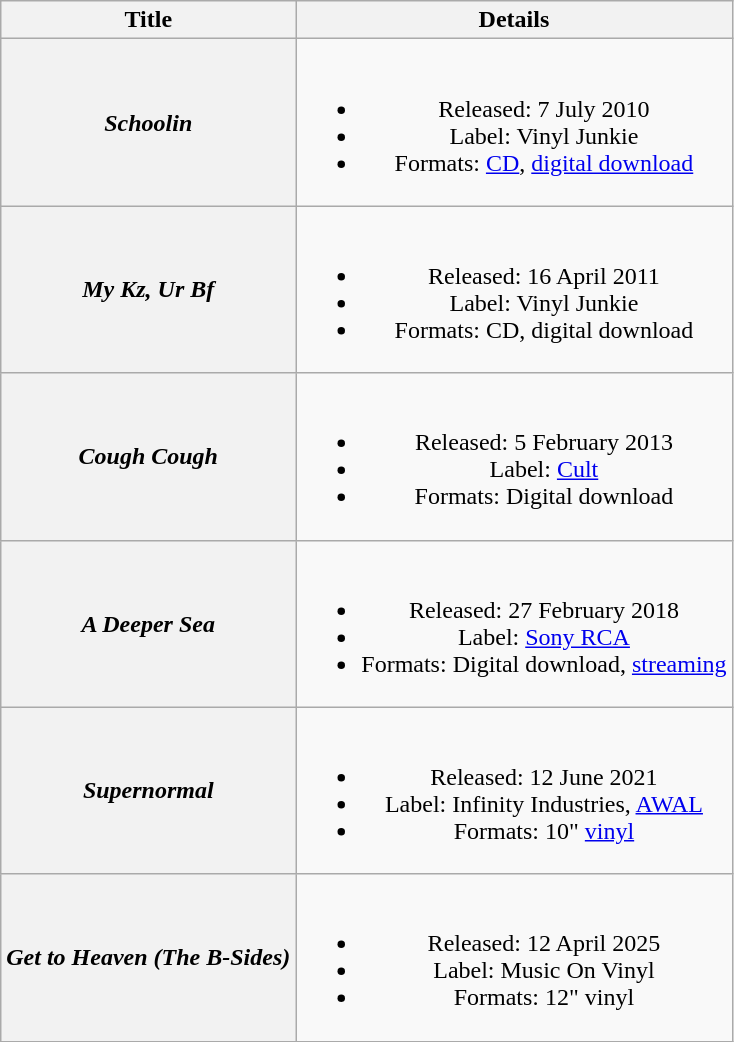<table class="wikitable plainrowheaders" style="text-align:center;">
<tr>
<th scope="col">Title</th>
<th scope="col">Details</th>
</tr>
<tr>
<th scope="row"><em>Schoolin</em></th>
<td><br><ul><li>Released: 7 July 2010</li><li>Label: Vinyl Junkie</li><li>Formats: <a href='#'>CD</a>, <a href='#'>digital download</a></li></ul></td>
</tr>
<tr>
<th scope="row"><em>My Kz, Ur Bf</em></th>
<td><br><ul><li>Released: 16 April 2011</li><li>Label: Vinyl Junkie</li><li>Formats: CD, digital download</li></ul></td>
</tr>
<tr>
<th scope="row"><em>Cough Cough</em></th>
<td><br><ul><li>Released: 5 February 2013</li><li>Label: <a href='#'>Cult</a></li><li>Formats: Digital download</li></ul></td>
</tr>
<tr>
<th scope="row"><em>A Deeper Sea</em></th>
<td><br><ul><li>Released: 27 February 2018</li><li>Label: <a href='#'>Sony RCA</a></li><li>Formats: Digital download, <a href='#'>streaming</a></li></ul></td>
</tr>
<tr>
<th scope="row"><em>Supernormal</em></th>
<td><br><ul><li>Released: 12 June 2021</li><li>Label: Infinity Industries, <a href='#'>AWAL</a></li><li>Formats: 10" <a href='#'>vinyl</a></li></ul></td>
</tr>
<tr>
<th scope="row"><em>Get to Heaven (The B-Sides)</em></th>
<td><br><ul><li>Released: 12 April 2025</li><li>Label: Music On Vinyl</li><li>Formats: 12" vinyl</li></ul></td>
</tr>
</table>
